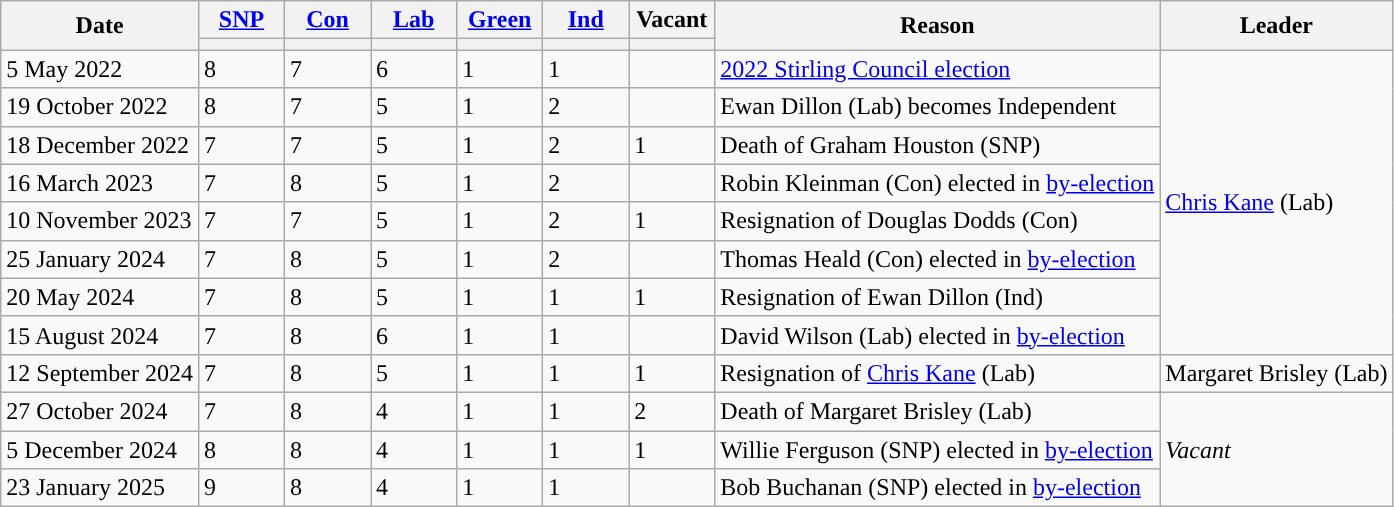<table class="wikitable">
<tr>
<th rowspan=2>Date</th>
<th class="unsortable" style="width:50px;"><a href='#'>SNP</a></th>
<th class="unsortable" style="width:50px;"><a href='#'>Con</a></th>
<th class="unsortable" style="width:50px;"><a href='#'>Lab</a></th>
<th class="unsortable" style="width:50px;"><a href='#'>Green</a></th>
<th class="unsortable" style="width:50px;"><a href='#'>Ind</a></th>
<th class="unsortable" style="width:50px;">Vacant</th>
<th rowspan="2">Reason</th>
<th rowspan="2">Leader</th>
</tr>
<tr>
<th data-sort-type="number" style="background:"></th>
<th data-sort-type="number" style="background:"></th>
<th data-sort-type="number" style="background:"></th>
<th data-sort-type="number" style="background:"></th>
<th data-sort-type="number" style="background:"></th>
<th data-sort-type="number" style="background:"></th>
</tr>
<tr>
<td>5 May 2022</td>
<td>8</td>
<td>7</td>
<td>6</td>
<td>1</td>
<td>1</td>
<td></td>
<td><a href='#'>2022 Stirling Council election</a></td>
<td rowspan=8><a href='#'>Chris Kane</a> (Lab)</td>
</tr>
<tr>
<td>19 October 2022</td>
<td>8</td>
<td>7</td>
<td>5</td>
<td>1</td>
<td>2</td>
<td></td>
<td>Ewan Dillon (Lab) becomes Independent</td>
</tr>
<tr>
<td>18 December 2022</td>
<td>7</td>
<td>7</td>
<td>5</td>
<td>1</td>
<td>2</td>
<td>1</td>
<td>Death of Graham Houston (SNP)</td>
</tr>
<tr>
<td>16 March 2023</td>
<td>7</td>
<td>8</td>
<td>5</td>
<td>1</td>
<td>2</td>
<td></td>
<td>Robin Kleinman (Con) elected in <a href='#'>by-election</a></td>
</tr>
<tr>
<td>10 November 2023</td>
<td>7</td>
<td>7</td>
<td>5</td>
<td>1</td>
<td>2</td>
<td>1</td>
<td>Resignation of Douglas Dodds (Con)</td>
</tr>
<tr>
<td>25 January 2024</td>
<td>7</td>
<td>8</td>
<td>5</td>
<td>1</td>
<td>2</td>
<td></td>
<td>Thomas Heald (Con) elected in <a href='#'>by-election</a></td>
</tr>
<tr>
<td>20 May 2024</td>
<td>7</td>
<td>8</td>
<td>5</td>
<td>1</td>
<td>1</td>
<td>1</td>
<td>Resignation of Ewan Dillon (Ind)</td>
</tr>
<tr>
<td>15 August 2024</td>
<td>7</td>
<td>8</td>
<td>6</td>
<td>1</td>
<td>1</td>
<td></td>
<td>David Wilson (Lab) elected in <a href='#'>by-election</a></td>
</tr>
<tr>
<td>12 September 2024</td>
<td>7</td>
<td>8</td>
<td>5</td>
<td>1</td>
<td>1</td>
<td>1</td>
<td>Resignation of <a href='#'>Chris Kane</a> (Lab)</td>
<td>Margaret Brisley (Lab)</td>
</tr>
<tr>
<td>27 October 2024</td>
<td>7</td>
<td>8</td>
<td>4</td>
<td>1</td>
<td>1</td>
<td>2</td>
<td>Death of Margaret Brisley (Lab)</td>
<td rowspan=3><em>Vacant</em></td>
</tr>
<tr>
<td>5 December 2024</td>
<td>8</td>
<td>8</td>
<td>4</td>
<td>1</td>
<td>1</td>
<td>1</td>
<td>Willie Ferguson (SNP) elected in <a href='#'>by-election</a></td>
</tr>
<tr>
<td>23 January 2025</td>
<td>9</td>
<td>8</td>
<td>4</td>
<td>1</td>
<td>1</td>
<td></td>
<td>Bob Buchanan (SNP) elected in <a href='#'>by-election</a></td>
</tr>
</table>
